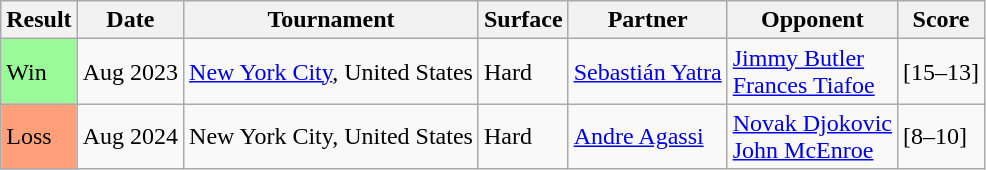<table class="sortable wikitable">
<tr>
<th>Result</th>
<th>Date</th>
<th>Tournament</th>
<th>Surface</th>
<th>Partner</th>
<th>Opponent</th>
<th class="unsortable">Score</th>
</tr>
<tr>
<td bgcolor=98FB98>Win</td>
<td>Aug 2023</td>
<td><a href='#'>New York City</a>, United States</td>
<td>Hard</td>
<td> <a href='#'>Sebastián Yatra</a></td>
<td> <a href='#'>Jimmy Butler</a><br> <a href='#'>Frances Tiafoe</a></td>
<td>[15–13]</td>
</tr>
<tr>
<td bgcolor=FFA07A>Loss</td>
<td>Aug 2024</td>
<td>New York City, United States</td>
<td>Hard</td>
<td> <a href='#'>Andre Agassi</a></td>
<td> <a href='#'>Novak Djokovic</a><br> <a href='#'>John McEnroe</a></td>
<td>[8–10]</td>
</tr>
</table>
